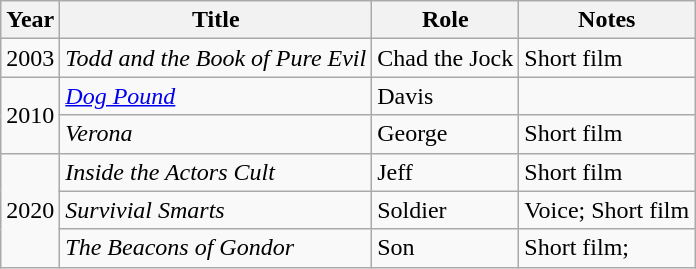<table class="wikitable sortable">
<tr>
<th>Year</th>
<th>Title</th>
<th>Role</th>
<th class="unsortable">Notes</th>
</tr>
<tr>
<td>2003</td>
<td><em>Todd and the Book of Pure Evil</em></td>
<td>Chad the Jock</td>
<td>Short film</td>
</tr>
<tr>
<td rowspan="2">2010</td>
<td><em><a href='#'>Dog Pound</a></em></td>
<td>Davis</td>
<td></td>
</tr>
<tr>
<td><em>Verona</em></td>
<td>George</td>
<td>Short film</td>
</tr>
<tr>
<td rowspan="3">2020</td>
<td><em>Inside the Actors Cult</em></td>
<td>Jeff</td>
<td>Short film</td>
</tr>
<tr>
<td><em>Survivial Smarts</em></td>
<td>Soldier</td>
<td>Voice; Short film</td>
</tr>
<tr>
<td data-sort-value="Beacons of Gondor, The"><em>The Beacons of Gondor</em></td>
<td>Son</td>
<td>Short film;</td>
</tr>
</table>
